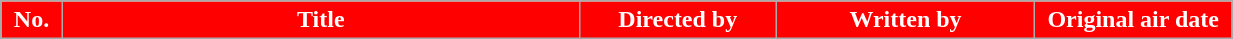<table class="wikitable plainrowheaders" style="width:65%;">
<tr>
<th style="background:red; color:white;" width=5%>No.</th>
<th style="background:red; color:white;">Title</th>
<th style="background:red; color:white;" width=16%>Directed by</th>
<th style="background:red; color:white;" width=21%>Written by</th>
<th style="background:red; color:white;" width=16%>Original air date<br>



</th>
</tr>
</table>
